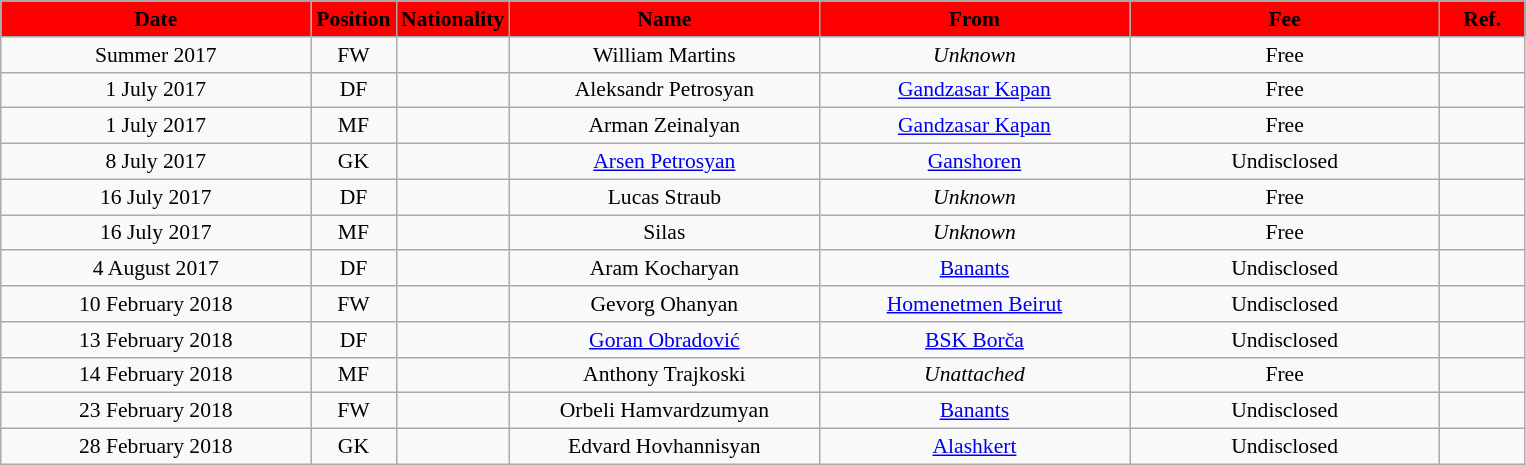<table class="wikitable"  style="text-align:center; font-size:90%; ">
<tr>
<th style="background:#FF0000; color:#000000; width:200px;">Date</th>
<th style="background:#FF0000; color:#000000; width:50px;">Position</th>
<th style="background:#FF0000; color:#000000; width:50px;">Nationality</th>
<th style="background:#FF0000; color:#000000; width:200px;">Name</th>
<th style="background:#FF0000; color:#000000; width:200px;">From</th>
<th style="background:#FF0000; color:#000000; width:200px;">Fee</th>
<th style="background:#FF0000; color:#000000; width:50px;">Ref.</th>
</tr>
<tr>
<td>Summer 2017</td>
<td>FW</td>
<td></td>
<td>William Martins</td>
<td><em>Unknown</em></td>
<td>Free</td>
<td></td>
</tr>
<tr>
<td>1 July 2017</td>
<td>DF</td>
<td></td>
<td>Aleksandr Petrosyan</td>
<td><a href='#'>Gandzasar Kapan</a></td>
<td>Free</td>
<td></td>
</tr>
<tr>
<td>1 July 2017</td>
<td>MF</td>
<td></td>
<td>Arman Zeinalyan</td>
<td><a href='#'>Gandzasar Kapan</a></td>
<td>Free</td>
<td></td>
</tr>
<tr>
<td>8 July 2017</td>
<td>GK</td>
<td></td>
<td><a href='#'>Arsen Petrosyan</a></td>
<td><a href='#'>Ganshoren</a></td>
<td>Undisclosed</td>
<td></td>
</tr>
<tr>
<td>16 July 2017</td>
<td>DF</td>
<td></td>
<td>Lucas Straub</td>
<td><em>Unknown</em></td>
<td>Free</td>
<td></td>
</tr>
<tr>
<td>16 July 2017</td>
<td>MF</td>
<td></td>
<td>Silas</td>
<td><em>Unknown</em></td>
<td>Free</td>
<td></td>
</tr>
<tr>
<td>4 August 2017</td>
<td>DF</td>
<td></td>
<td>Aram Kocharyan</td>
<td><a href='#'>Banants</a></td>
<td>Undisclosed</td>
<td></td>
</tr>
<tr>
<td>10 February 2018</td>
<td>FW</td>
<td></td>
<td>Gevorg Ohanyan</td>
<td><a href='#'>Homenetmen Beirut</a></td>
<td>Undisclosed</td>
<td></td>
</tr>
<tr>
<td>13 February 2018</td>
<td>DF</td>
<td></td>
<td><a href='#'>Goran Obradović</a></td>
<td><a href='#'>BSK Borča</a></td>
<td>Undisclosed</td>
<td></td>
</tr>
<tr>
<td>14 February 2018</td>
<td>MF</td>
<td></td>
<td>Anthony Trajkoski</td>
<td><em>Unattached</em></td>
<td>Free</td>
<td></td>
</tr>
<tr>
<td>23 February 2018</td>
<td>FW</td>
<td></td>
<td>Orbeli Hamvardzumyan</td>
<td><a href='#'>Banants</a></td>
<td>Undisclosed</td>
<td></td>
</tr>
<tr>
<td>28 February 2018</td>
<td>GK</td>
<td></td>
<td>Edvard Hovhannisyan</td>
<td><a href='#'>Alashkert</a></td>
<td>Undisclosed</td>
<td></td>
</tr>
</table>
